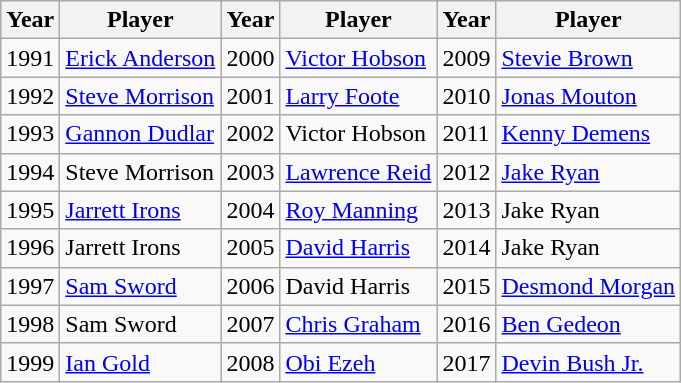<table class="wikitable">
<tr>
<th>Year</th>
<th>Player</th>
<th>Year</th>
<th>Player</th>
<th>Year</th>
<th>Player</th>
</tr>
<tr>
<td>1991</td>
<td><a href='#'>Erick Anderson</a></td>
<td>2000</td>
<td><a href='#'>Victor Hobson</a></td>
<td>2009</td>
<td><a href='#'>Stevie Brown</a></td>
</tr>
<tr>
<td>1992</td>
<td><a href='#'>Steve Morrison</a></td>
<td>2001</td>
<td><a href='#'>Larry Foote</a></td>
<td>2010</td>
<td><a href='#'>Jonas Mouton</a></td>
</tr>
<tr>
<td>1993</td>
<td><a href='#'>Gannon Dudlar</a></td>
<td>2002</td>
<td>Victor Hobson</td>
<td>2011</td>
<td><a href='#'>Kenny Demens</a></td>
</tr>
<tr>
<td>1994</td>
<td>Steve Morrison</td>
<td>2003</td>
<td><a href='#'>Lawrence Reid</a></td>
<td>2012</td>
<td><a href='#'>Jake Ryan</a></td>
</tr>
<tr>
<td>1995</td>
<td><a href='#'>Jarrett Irons</a></td>
<td>2004</td>
<td><a href='#'>Roy Manning</a></td>
<td>2013</td>
<td>Jake Ryan</td>
</tr>
<tr>
<td>1996</td>
<td>Jarrett Irons</td>
<td>2005</td>
<td><a href='#'>David Harris</a></td>
<td>2014</td>
<td>Jake Ryan</td>
</tr>
<tr>
<td>1997</td>
<td><a href='#'>Sam Sword</a></td>
<td>2006</td>
<td>David Harris</td>
<td>2015</td>
<td><a href='#'>Desmond Morgan</a></td>
</tr>
<tr>
<td>1998</td>
<td>Sam Sword</td>
<td>2007</td>
<td><a href='#'>Chris Graham</a></td>
<td>2016</td>
<td><a href='#'>Ben Gedeon</a></td>
</tr>
<tr>
<td>1999</td>
<td><a href='#'>Ian Gold</a></td>
<td>2008</td>
<td><a href='#'>Obi Ezeh</a></td>
<td>2017</td>
<td><a href='#'>Devin Bush Jr.</a></td>
</tr>
</table>
